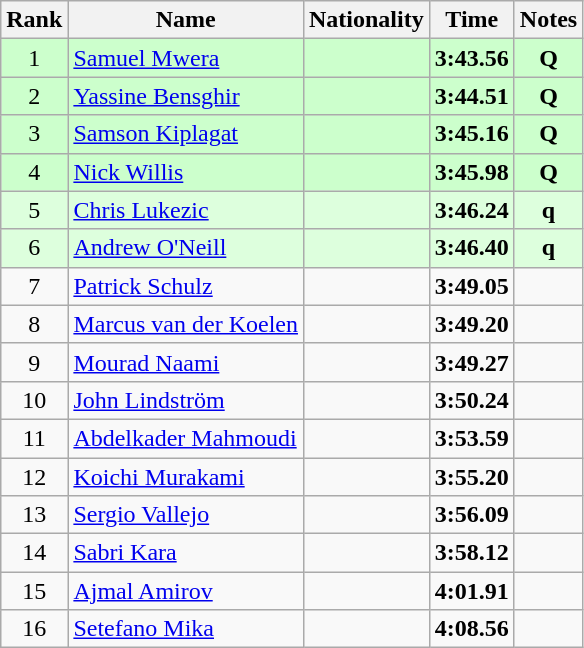<table class="wikitable sortable" style="text-align:center">
<tr>
<th>Rank</th>
<th>Name</th>
<th>Nationality</th>
<th>Time</th>
<th>Notes</th>
</tr>
<tr bgcolor=ccffcc>
<td>1</td>
<td align=left><a href='#'>Samuel Mwera</a></td>
<td align=left></td>
<td><strong>3:43.56</strong></td>
<td><strong>Q</strong></td>
</tr>
<tr bgcolor=ccffcc>
<td>2</td>
<td align=left><a href='#'>Yassine Bensghir</a></td>
<td align=left></td>
<td><strong>3:44.51</strong></td>
<td><strong>Q</strong></td>
</tr>
<tr bgcolor=ccffcc>
<td>3</td>
<td align=left><a href='#'>Samson Kiplagat</a></td>
<td align=left></td>
<td><strong>3:45.16</strong></td>
<td><strong>Q</strong></td>
</tr>
<tr bgcolor=ccffcc>
<td>4</td>
<td align=left><a href='#'>Nick Willis</a></td>
<td align=left></td>
<td><strong>3:45.98</strong></td>
<td><strong>Q</strong></td>
</tr>
<tr bgcolor=ddffdd>
<td>5</td>
<td align=left><a href='#'>Chris Lukezic</a></td>
<td align=left></td>
<td><strong>3:46.24</strong></td>
<td><strong>q</strong></td>
</tr>
<tr bgcolor=ddffdd>
<td>6</td>
<td align=left><a href='#'>Andrew O'Neill</a></td>
<td align=left></td>
<td><strong>3:46.40</strong></td>
<td><strong>q</strong></td>
</tr>
<tr>
<td>7</td>
<td align=left><a href='#'>Patrick Schulz</a></td>
<td align=left></td>
<td><strong>3:49.05</strong></td>
<td></td>
</tr>
<tr>
<td>8</td>
<td align=left><a href='#'>Marcus van der Koelen</a></td>
<td align=left></td>
<td><strong>3:49.20</strong></td>
<td></td>
</tr>
<tr>
<td>9</td>
<td align=left><a href='#'>Mourad Naami</a></td>
<td align=left></td>
<td><strong>3:49.27</strong></td>
<td></td>
</tr>
<tr>
<td>10</td>
<td align=left><a href='#'>John Lindström</a></td>
<td align=left></td>
<td><strong>3:50.24</strong></td>
<td></td>
</tr>
<tr>
<td>11</td>
<td align=left><a href='#'>Abdelkader Mahmoudi</a></td>
<td align=left></td>
<td><strong>3:53.59</strong></td>
<td></td>
</tr>
<tr>
<td>12</td>
<td align=left><a href='#'>Koichi Murakami</a></td>
<td align=left></td>
<td><strong>3:55.20</strong></td>
<td></td>
</tr>
<tr>
<td>13</td>
<td align=left><a href='#'>Sergio Vallejo</a></td>
<td align=left></td>
<td><strong>3:56.09</strong></td>
<td></td>
</tr>
<tr>
<td>14</td>
<td align=left><a href='#'>Sabri Kara</a></td>
<td align=left></td>
<td><strong>3:58.12</strong></td>
<td></td>
</tr>
<tr>
<td>15</td>
<td align=left><a href='#'>Ajmal Amirov</a></td>
<td align=left></td>
<td><strong>4:01.91</strong></td>
<td></td>
</tr>
<tr>
<td>16</td>
<td align=left><a href='#'>Setefano Mika</a></td>
<td align=left></td>
<td><strong>4:08.56</strong></td>
<td></td>
</tr>
</table>
